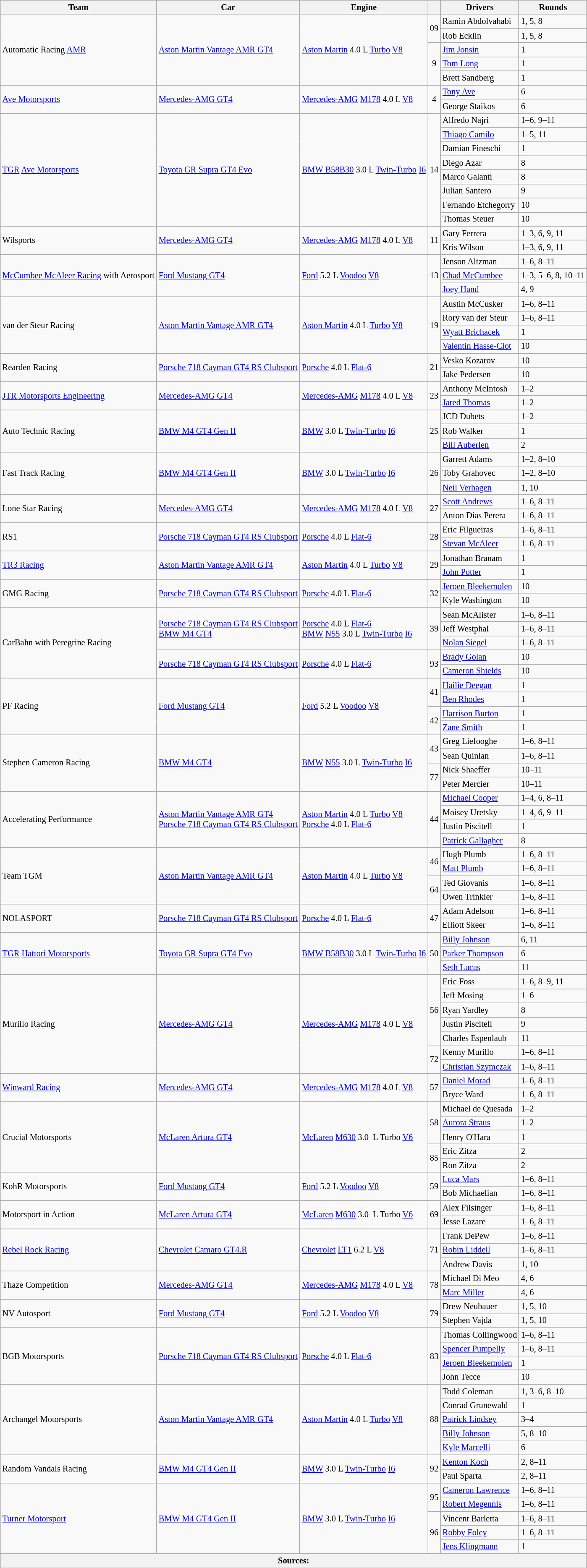<table class="wikitable" style="font-size: 85%">
<tr>
<th>Team</th>
<th>Car</th>
<th>Engine</th>
<th></th>
<th>Drivers</th>
<th>Rounds</th>
</tr>
<tr>
<td rowspan="5"> Automatic Racing <a href='#'>AMR</a></td>
<td rowspan="5"><a href='#'>Aston Martin Vantage AMR GT4</a></td>
<td rowspan="5"><a href='#'>Aston Martin</a> 4.0 L <a href='#'>Turbo</a> <a href='#'>V8</a></td>
<td rowspan="2" align="center">09</td>
<td> Ramin Abdolvahabi</td>
<td>1, 5, 8</td>
</tr>
<tr>
<td> Rob Ecklin</td>
<td>1, 5, 8</td>
</tr>
<tr>
<td rowspan="3" align="center">9</td>
<td> <a href='#'>Jim Jonsin</a></td>
<td>1</td>
</tr>
<tr>
<td> <a href='#'>Tom Long</a></td>
<td>1</td>
</tr>
<tr>
<td> Brett Sandberg</td>
<td>1</td>
</tr>
<tr>
<td rowspan="2"> <a href='#'>Ave Motorsports</a></td>
<td rowspan="2"><a href='#'>Mercedes-AMG GT4</a></td>
<td rowspan="2"><a href='#'>Mercedes-AMG</a> <a href='#'>M178</a> 4.0 L <a href='#'>V8</a></td>
<td rowspan="2" align="center">4</td>
<td> <a href='#'>Tony Ave</a></td>
<td>6</td>
</tr>
<tr>
<td> George Staikos</td>
<td>6</td>
</tr>
<tr>
<td rowspan="8"> <a href='#'>TGR</a> <a href='#'>Ave Motorsports</a></td>
<td rowspan="8"><a href='#'>Toyota GR Supra GT4 Evo</a></td>
<td rowspan="8"><a href='#'>BMW B58B30</a> 3.0 L <a href='#'>Twin-Turbo</a> <a href='#'>I6</a></td>
<td rowspan="8" align="center">14</td>
<td> Alfredo Najri</td>
<td>1–6, 9–11</td>
</tr>
<tr>
<td> <a href='#'>Thiago Camilo</a></td>
<td>1–5, 11</td>
</tr>
<tr>
<td> Damian Fineschi</td>
<td>1</td>
</tr>
<tr>
<td> Diego Azar</td>
<td>8</td>
</tr>
<tr>
<td> Marco Galanti</td>
<td>8</td>
</tr>
<tr>
<td> Julian Santero</td>
<td>9</td>
</tr>
<tr>
<td> Fernando Etchegorry</td>
<td>10</td>
</tr>
<tr>
<td> Thomas Steuer</td>
<td>10</td>
</tr>
<tr>
<td rowspan="2"> Wilsports</td>
<td rowspan="2"><a href='#'>Mercedes-AMG GT4</a></td>
<td rowspan="2"><a href='#'>Mercedes-AMG</a> <a href='#'>M178</a> 4.0 L <a href='#'>V8</a></td>
<td rowspan="2" align="center">11</td>
<td> Gary Ferrera</td>
<td>1–3, 6, 9, 11</td>
</tr>
<tr>
<td> Kris Wilson</td>
<td>1–3, 6, 9, 11</td>
</tr>
<tr>
<td rowspan="3"> <a href='#'>McCumbee McAleer Racing</a> with Aerosport</td>
<td rowspan="3"><a href='#'>Ford Mustang GT4</a></td>
<td rowspan="3"><a href='#'>Ford</a> 5.2 L <a href='#'>Voodoo</a> <a href='#'>V8</a></td>
<td rowspan="3" align="center">13</td>
<td> Jenson Altzman</td>
<td>1–6, 8–11</td>
</tr>
<tr>
<td> <a href='#'>Chad McCumbee</a></td>
<td>1–3, 5–6, 8, 10–11</td>
</tr>
<tr>
<td> <a href='#'>Joey Hand</a></td>
<td>4, 9</td>
</tr>
<tr>
<td rowspan="4"> van der Steur Racing</td>
<td rowspan="4"><a href='#'>Aston Martin Vantage AMR GT4</a></td>
<td rowspan="4"><a href='#'>Aston Martin</a> 4.0 L <a href='#'>Turbo</a> <a href='#'>V8</a></td>
<td rowspan="4" align="center">19</td>
<td> Austin McCusker</td>
<td>1–6, 8–11</td>
</tr>
<tr>
<td> Rory van der Steur</td>
<td>1–6, 8–11</td>
</tr>
<tr>
<td> <a href='#'>Wyatt Brichacek</a></td>
<td>1</td>
</tr>
<tr>
<td> <a href='#'>Valentin Hasse-Clot</a></td>
<td>10</td>
</tr>
<tr>
<td rowspan="2"> Rearden Racing</td>
<td rowspan="2"><a href='#'>Porsche 718 Cayman GT4 RS Clubsport</a></td>
<td rowspan="2"><a href='#'>Porsche</a> 4.0 L <a href='#'>Flat-6</a></td>
<td rowspan="2" align="center">21</td>
<td> Vesko Kozarov</td>
<td>10</td>
</tr>
<tr>
<td> Jake Pedersen</td>
<td>10</td>
</tr>
<tr>
<td rowspan="2"> <a href='#'>JTR Motorsports Engineering</a></td>
<td rowspan="2"><a href='#'>Mercedes-AMG GT4</a></td>
<td rowspan="2"><a href='#'>Mercedes-AMG</a> <a href='#'>M178</a> 4.0 L <a href='#'>V8</a></td>
<td rowspan="2" align="center">23</td>
<td> Anthony McIntosh</td>
<td>1–2</td>
</tr>
<tr>
<td> <a href='#'>Jared Thomas</a></td>
<td>1–2</td>
</tr>
<tr>
<td rowspan="3"> Auto Technic Racing</td>
<td rowspan="3"><a href='#'>BMW M4 GT4 Gen II</a></td>
<td rowspan="3"><a href='#'>BMW</a> 3.0 L <a href='#'>Twin-Turbo</a> <a href='#'>I6</a></td>
<td rowspan="3" align="center">25</td>
<td> JCD Dubets</td>
<td>1–2</td>
</tr>
<tr>
<td> Rob Walker</td>
<td>1</td>
</tr>
<tr>
<td> <a href='#'>Bill Auberlen</a></td>
<td>2</td>
</tr>
<tr>
<td rowspan="3"> Fast Track Racing</td>
<td rowspan="3"><a href='#'>BMW M4 GT4 Gen II</a></td>
<td rowspan="3"><a href='#'>BMW</a> 3.0 L <a href='#'>Twin-Turbo</a> <a href='#'>I6</a></td>
<td rowspan="3" align="center">26</td>
<td> Garrett Adams</td>
<td>1–2, 8–10</td>
</tr>
<tr>
<td> Toby Grahovec</td>
<td>1–2, 8–10</td>
</tr>
<tr>
<td> <a href='#'>Neil Verhagen</a></td>
<td>1, 10</td>
</tr>
<tr>
<td rowspan="2"> Lone Star Racing</td>
<td rowspan="2"><a href='#'>Mercedes-AMG GT4</a></td>
<td rowspan="2"><a href='#'>Mercedes-AMG</a> <a href='#'>M178</a> 4.0 L <a href='#'>V8</a></td>
<td rowspan="2" align="center">27</td>
<td> <a href='#'>Scott Andrews</a></td>
<td>1–6, 8–11</td>
</tr>
<tr>
<td> Anton Dias Perera</td>
<td>1–6, 8–11</td>
</tr>
<tr>
<td rowspan="2"> RS1</td>
<td rowspan="2"><a href='#'>Porsche 718 Cayman GT4 RS Clubsport</a></td>
<td rowspan="2"><a href='#'>Porsche</a> 4.0 L <a href='#'>Flat-6</a></td>
<td rowspan="2" align="center">28</td>
<td> Eric Filgueiras</td>
<td>1–6, 8–11</td>
</tr>
<tr>
<td> <a href='#'>Stevan McAleer</a></td>
<td>1–6, 8–11</td>
</tr>
<tr>
<td rowspan="2"> <a href='#'>TR3 Racing</a></td>
<td rowspan="2"><a href='#'>Aston Martin Vantage AMR GT4</a></td>
<td rowspan="2"><a href='#'>Aston Martin</a> 4.0 L <a href='#'>Turbo</a> <a href='#'>V8</a></td>
<td rowspan="2" align="center">29</td>
<td> Jonathan Branam</td>
<td>1</td>
</tr>
<tr>
<td> <a href='#'>John Potter</a></td>
<td>1</td>
</tr>
<tr>
<td rowspan="2"> GMG Racing</td>
<td rowspan="2"><a href='#'>Porsche 718 Cayman GT4 RS Clubsport</a></td>
<td rowspan="2"><a href='#'>Porsche</a> 4.0 L <a href='#'>Flat-6</a></td>
<td rowspan="2" align="center">32</td>
<td> <a href='#'>Jeroen Bleekemolen</a></td>
<td>10</td>
</tr>
<tr>
<td> Kyle Washington</td>
<td>10</td>
</tr>
<tr>
<td rowspan="5"> CarBahn with Peregrine Racing</td>
<td rowspan="3"><a href='#'>Porsche 718 Cayman GT4 RS Clubsport</a> <small></small><br><a href='#'>BMW M4 GT4</a> <small></small></td>
<td rowspan="3"><a href='#'>Porsche</a> 4.0 L <a href='#'>Flat-6</a> <small></small><br><a href='#'>BMW</a> <a href='#'>N55</a> 3.0 L <a href='#'>Twin-Turbo</a> <a href='#'>I6</a> <small></small></td>
<td rowspan="3" align="center">39</td>
<td> Sean McAlister</td>
<td>1–6, 8–11</td>
</tr>
<tr>
<td> Jeff Westphal</td>
<td>1–6, 8–11</td>
</tr>
<tr>
<td> <a href='#'>Nolan Siegel</a></td>
<td>1–6, 8–11</td>
</tr>
<tr>
<td rowspan="2"><a href='#'>Porsche 718 Cayman GT4 RS Clubsport</a></td>
<td rowspan="2"><a href='#'>Porsche</a> 4.0 L <a href='#'>Flat-6</a></td>
<td rowspan="2" align="center">93</td>
<td> <a href='#'>Brady Golan</a></td>
<td>10</td>
</tr>
<tr>
<td> <a href='#'>Cameron Shields</a></td>
<td>10</td>
</tr>
<tr>
<td rowspan="4"> PF Racing</td>
<td rowspan="4"><a href='#'>Ford Mustang GT4</a></td>
<td rowspan="4"><a href='#'>Ford</a> 5.2 L <a href='#'>Voodoo</a> <a href='#'>V8</a></td>
<td rowspan="2" align="center">41</td>
<td> <a href='#'>Hailie Deegan</a></td>
<td>1</td>
</tr>
<tr>
<td> <a href='#'>Ben Rhodes</a></td>
<td>1</td>
</tr>
<tr>
<td rowspan="2" align="center">42</td>
<td> <a href='#'>Harrison Burton</a></td>
<td>1</td>
</tr>
<tr>
<td> <a href='#'>Zane Smith</a></td>
<td>1</td>
</tr>
<tr>
<td rowspan="4"> Stephen Cameron Racing</td>
<td rowspan="4"><a href='#'>BMW M4 GT4</a></td>
<td rowspan="4"><a href='#'>BMW</a> <a href='#'>N55</a> 3.0 L <a href='#'>Twin-Turbo</a> <a href='#'>I6</a></td>
<td rowspan="2" align="center">43</td>
<td> Greg Liefooghe</td>
<td>1–6, 8–11</td>
</tr>
<tr>
<td> Sean Quinlan</td>
<td>1–6, 8–11</td>
</tr>
<tr>
<td rowspan="2" align="center">77</td>
<td> Nick Shaeffer</td>
<td>10–11</td>
</tr>
<tr>
<td> Peter Mercier</td>
<td>10–11</td>
</tr>
<tr>
<td rowspan="4"> Accelerating Performance</td>
<td rowspan="4"><a href='#'>Aston Martin Vantage AMR GT4</a> <small></small><br><a href='#'>Porsche 718 Cayman GT4 RS Clubsport</a> <small></small></td>
<td rowspan="4"><a href='#'>Aston Martin</a> 4.0 L <a href='#'>Turbo</a> <a href='#'>V8</a> <small></small><br><a href='#'>Porsche</a> 4.0 L <a href='#'>Flat-6</a> <small></small></td>
<td rowspan="4" align="center">44</td>
<td> <a href='#'>Michael Cooper</a></td>
<td>1–4, 6, 8–11</td>
</tr>
<tr>
<td> Moisey Uretsky</td>
<td>1–4, 6, 9–11</td>
</tr>
<tr>
<td> Justin Piscitell</td>
<td>1</td>
</tr>
<tr>
<td> <a href='#'>Patrick Gallagher</a></td>
<td>8</td>
</tr>
<tr>
<td rowspan="4"> Team TGM</td>
<td rowspan="4"><a href='#'>Aston Martin Vantage AMR GT4</a></td>
<td rowspan="4"><a href='#'>Aston Martin</a> 4.0 L <a href='#'>Turbo</a> <a href='#'>V8</a></td>
<td rowspan="2" align="center">46</td>
<td> Hugh Plumb</td>
<td>1–6, 8–11</td>
</tr>
<tr>
<td> <a href='#'>Matt Plumb</a></td>
<td>1–6, 8–11</td>
</tr>
<tr>
<td rowspan="2" align="center">64</td>
<td> Ted Giovanis</td>
<td>1–6, 8–11</td>
</tr>
<tr>
<td> Owen Trinkler</td>
<td>1–6, 8–11</td>
</tr>
<tr>
<td rowspan="2"> NOLASPORT</td>
<td rowspan="2"><a href='#'>Porsche 718 Cayman GT4 RS Clubsport</a></td>
<td rowspan="2"><a href='#'>Porsche</a> 4.0 L <a href='#'>Flat-6</a></td>
<td rowspan="2" align="center">47</td>
<td> Adam Adelson</td>
<td>1–6, 8–11</td>
</tr>
<tr>
<td> Elliott Skeer</td>
<td>1–6, 8–11</td>
</tr>
<tr>
<td rowspan="3"> <a href='#'>TGR</a> <a href='#'>Hattori Motorsports</a></td>
<td rowspan="3"><a href='#'>Toyota GR Supra GT4 Evo</a></td>
<td rowspan="3"><a href='#'>BMW B58B30</a> 3.0 L <a href='#'>Twin-Turbo</a> <a href='#'>I6</a></td>
<td rowspan="3" align="center">50</td>
<td> <a href='#'>Billy Johnson</a></td>
<td>6, 11</td>
</tr>
<tr>
<td> <a href='#'>Parker Thompson</a></td>
<td>6</td>
</tr>
<tr>
<td> <a href='#'>Seth Lucas</a></td>
<td>11</td>
</tr>
<tr>
<td rowspan="7"> Murillo Racing</td>
<td rowspan="7"><a href='#'>Mercedes-AMG GT4</a></td>
<td rowspan="7"><a href='#'>Mercedes-AMG</a> <a href='#'>M178</a> 4.0 L <a href='#'>V8</a></td>
<td rowspan="5" align="center">56</td>
<td> Eric Foss</td>
<td>1–6, 8–9, 11</td>
</tr>
<tr>
<td> Jeff Mosing</td>
<td>1–6</td>
</tr>
<tr>
<td> Ryan Yardley</td>
<td>8</td>
</tr>
<tr>
<td> Justin Piscitell</td>
<td>9</td>
</tr>
<tr>
<td> Charles Espenlaub</td>
<td>11</td>
</tr>
<tr>
<td rowspan="2" align="center">72</td>
<td> Kenny Murillo</td>
<td>1–6, 8–11</td>
</tr>
<tr>
<td> <a href='#'>Christian Szymczak</a></td>
<td>1–6, 8–11</td>
</tr>
<tr>
<td rowspan="2"> <a href='#'>Winward Racing</a></td>
<td rowspan="2"><a href='#'>Mercedes-AMG GT4</a></td>
<td rowspan="2"><a href='#'>Mercedes-AMG</a> <a href='#'>M178</a> 4.0 L <a href='#'>V8</a></td>
<td rowspan="2" align="center">57</td>
<td> <a href='#'>Daniel Morad</a></td>
<td>1–6, 8–11</td>
</tr>
<tr>
<td> Bryce Ward</td>
<td>1–6, 8–11</td>
</tr>
<tr>
<td rowspan="5"> Crucial Motorsports</td>
<td rowspan="5"><a href='#'>McLaren Artura GT4</a></td>
<td rowspan="5"><a href='#'>McLaren</a> <a href='#'>M630</a> 3.0  L Turbo <a href='#'>V6</a></td>
<td rowspan="3" align="center">58</td>
<td> Michael de Quesada</td>
<td>1–2</td>
</tr>
<tr>
<td> <a href='#'>Aurora Straus</a></td>
<td>1–2</td>
</tr>
<tr>
<td> Henry O'Hara</td>
<td>1</td>
</tr>
<tr>
<td rowspan="2" align="center">85</td>
<td> Eric Zitza</td>
<td>2</td>
</tr>
<tr>
<td> Ron Zitza</td>
<td>2</td>
</tr>
<tr>
<td rowspan="2"> KohR Motorsports</td>
<td rowspan="2"><a href='#'>Ford Mustang GT4</a></td>
<td rowspan="2"><a href='#'>Ford</a> 5.2 L <a href='#'>Voodoo</a> <a href='#'>V8</a></td>
<td rowspan="2" align="center">59</td>
<td> <a href='#'>Luca Mars</a></td>
<td>1–6, 8–11</td>
</tr>
<tr>
<td> Bob Michaelian</td>
<td>1–6, 8–11</td>
</tr>
<tr>
<td rowspan="2"> Motorsport in Action</td>
<td rowspan="2"><a href='#'>McLaren Artura GT4</a></td>
<td rowspan="2"><a href='#'>McLaren</a> <a href='#'>M630</a> 3.0  L Turbo <a href='#'>V6</a></td>
<td rowspan="2" align="center">69</td>
<td> Alex Filsinger</td>
<td>1–6, 8–11</td>
</tr>
<tr>
<td> Jesse Lazare</td>
<td>1–6, 8–11</td>
</tr>
<tr>
<td rowspan="3"> <a href='#'>Rebel Rock Racing</a></td>
<td rowspan="3"><a href='#'>Chevrolet Camaro GT4.R</a></td>
<td rowspan="3"><a href='#'>Chevrolet</a> <a href='#'>LT1</a> 6.2 L <a href='#'>V8</a></td>
<td rowspan="3" align="center">71</td>
<td> Frank DePew</td>
<td>1–6, 8–11</td>
</tr>
<tr>
<td> <a href='#'>Robin Liddell</a></td>
<td>1–6, 8–11</td>
</tr>
<tr>
<td> Andrew Davis</td>
<td>1, 10</td>
</tr>
<tr>
<td rowspan="2"> Thaze Competition</td>
<td rowspan="2"><a href='#'>Mercedes-AMG GT4</a></td>
<td rowspan="2"><a href='#'>Mercedes-AMG</a> <a href='#'>M178</a> 4.0 L <a href='#'>V8</a></td>
<td rowspan="2" align="center">78</td>
<td> Michael Di Meo</td>
<td>4, 6</td>
</tr>
<tr>
<td> <a href='#'>Marc Miller</a></td>
<td>4, 6</td>
</tr>
<tr>
<td rowspan="2"> NV Autosport</td>
<td rowspan="2"><a href='#'>Ford Mustang GT4</a></td>
<td rowspan="2"><a href='#'>Ford</a> 5.2 L <a href='#'>Voodoo</a> <a href='#'>V8</a></td>
<td rowspan="2" align="center">79</td>
<td> Drew Neubauer</td>
<td>1, 5, 10</td>
</tr>
<tr>
<td> Stephen Vajda</td>
<td>1, 5, 10</td>
</tr>
<tr>
<td rowspan="4"> BGB Motorsports</td>
<td rowspan="4"><a href='#'>Porsche 718 Cayman GT4 RS Clubsport</a></td>
<td rowspan="4"><a href='#'>Porsche</a> 4.0 L <a href='#'>Flat-6</a></td>
<td rowspan="4" align="center">83</td>
<td> Thomas Collingwood</td>
<td>1–6, 8–11</td>
</tr>
<tr>
<td> <a href='#'>Spencer Pumpelly</a></td>
<td>1–6, 8–11</td>
</tr>
<tr>
<td> <a href='#'>Jeroen Bleekemolen</a></td>
<td>1</td>
</tr>
<tr>
<td> John Tecce</td>
<td>10</td>
</tr>
<tr>
<td rowspan="5"> Archangel Motorsports</td>
<td rowspan="5"><a href='#'>Aston Martin Vantage AMR GT4</a></td>
<td rowspan="5"><a href='#'>Aston Martin</a> 4.0 L <a href='#'>Turbo</a> <a href='#'>V8</a></td>
<td rowspan="5" align="center">88</td>
<td> Todd Coleman</td>
<td>1, 3–6, 8–10</td>
</tr>
<tr>
<td> Conrad Grunewald</td>
<td>1</td>
</tr>
<tr>
<td> <a href='#'>Patrick Lindsey</a></td>
<td>3–4</td>
</tr>
<tr>
<td> <a href='#'>Billy Johnson</a></td>
<td>5, 8–10</td>
</tr>
<tr>
<td> <a href='#'>Kyle Marcelli</a></td>
<td>6</td>
</tr>
<tr>
<td rowspan="2"> Random Vandals Racing</td>
<td rowspan="2"><a href='#'>BMW M4 GT4 Gen II</a></td>
<td rowspan="2"><a href='#'>BMW</a> 3.0 L <a href='#'>Twin-Turbo</a> <a href='#'>I6</a></td>
<td rowspan="2" align="center">92</td>
<td> <a href='#'>Kenton Koch</a></td>
<td>2, 8–11</td>
</tr>
<tr>
<td> Paul Sparta</td>
<td>2, 8–11</td>
</tr>
<tr>
<td rowspan="5"> <a href='#'>Turner Motorsport</a></td>
<td rowspan="5"><a href='#'>BMW M4 GT4 Gen II</a></td>
<td rowspan="5"><a href='#'>BMW</a> 3.0 L <a href='#'>Twin-Turbo</a> <a href='#'>I6</a></td>
<td rowspan="2" align="center">95</td>
<td> <a href='#'>Cameron Lawrence</a></td>
<td>1–6, 8–11</td>
</tr>
<tr>
<td> <a href='#'>Robert Megennis</a></td>
<td>1–6, 8–11</td>
</tr>
<tr>
<td rowspan="3" align="center">96</td>
<td> Vincent Barletta</td>
<td>1–6, 8–11</td>
</tr>
<tr>
<td> <a href='#'>Robby Foley</a></td>
<td>1–6, 8–11</td>
</tr>
<tr>
<td> <a href='#'>Jens Klingmann</a></td>
<td>1</td>
</tr>
<tr>
<th colspan="6">Sources:</th>
</tr>
<tr>
</tr>
</table>
